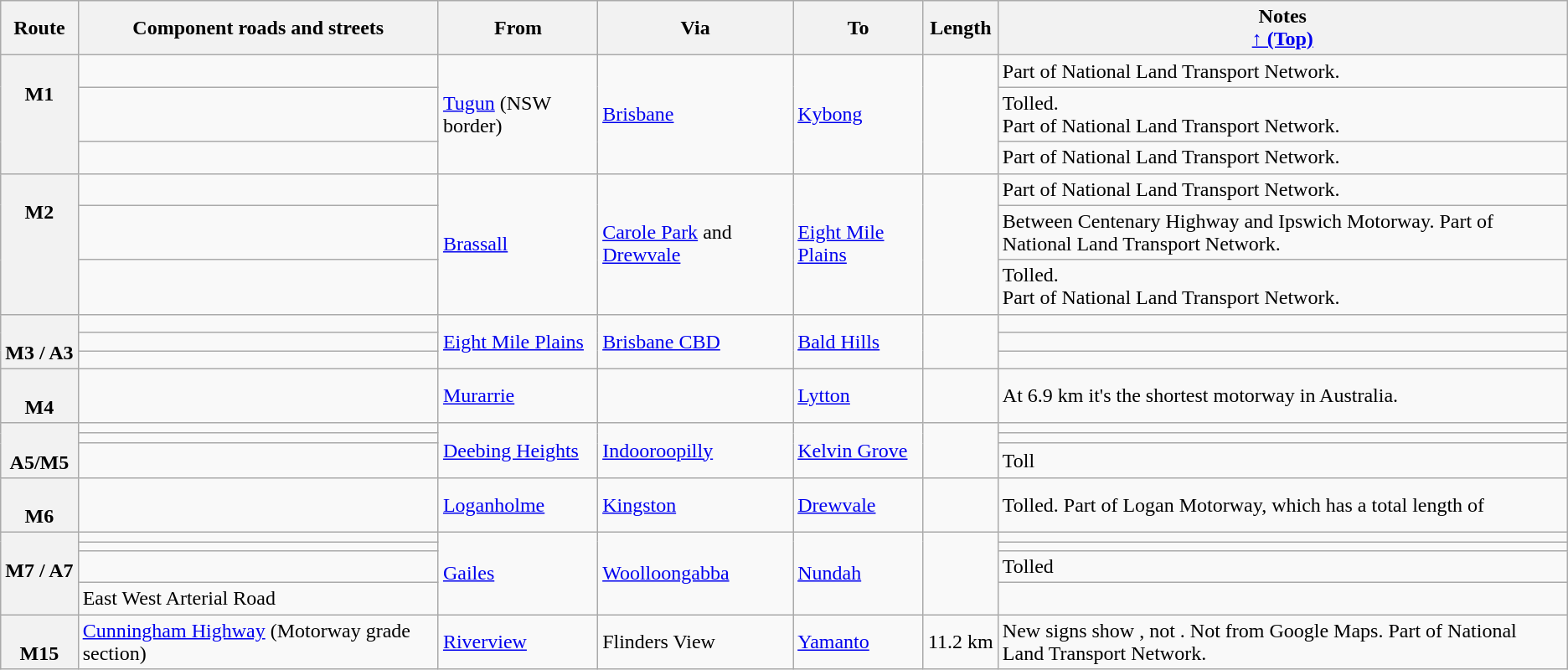<table class="wikitable">
<tr>
<th scope="col">Route</th>
<th scope="col">Component roads and streets</th>
<th scope="col">From</th>
<th scope="col">Via</th>
<th scope="col">To</th>
<th scope="col">Length</th>
<th scope="col">Notes <br><a href='#'>↑ (Top)</a></th>
</tr>
<tr>
<th rowspan="3" style="vertical-align:top; white-space:nowrap;"><br>M1</th>
<td></td>
<td rowspan="3"><a href='#'>Tugun</a> (NSW border)</td>
<td rowspan="3"><a href='#'>Brisbane</a></td>
<td rowspan="3"><a href='#'>Kybong</a></td>
<td rowspan="3"></td>
<td> Part of National Land Transport Network.</td>
</tr>
<tr>
<td></td>
<td> Tolled.<br>Part of National Land Transport Network.</td>
</tr>
<tr>
<td></td>
<td> Part of National Land Transport Network.</td>
</tr>
<tr>
<th rowspan="3" style="vertical-align:top; white-space:nowrap;"><br>M2</th>
<td></td>
<td rowspan="3"><a href='#'>Brassall</a></td>
<td rowspan="3"><a href='#'>Carole Park</a> and <a href='#'>Drewvale</a></td>
<td rowspan="3"><a href='#'>Eight Mile Plains</a></td>
<td rowspan="3"></td>
<td> Part of National Land Transport Network.</td>
</tr>
<tr>
<td></td>
<td> Between Centenary Highway and Ipswich Motorway. Part of National Land Transport Network.</td>
</tr>
<tr>
<td></td>
<td> Tolled.<br>Part of National Land Transport Network.</td>
</tr>
<tr>
<th rowspan="3" style="vertical-align:top; white-space:nowrap;"><br>M3 / A3</th>
<td></td>
<td rowspan="3"><a href='#'>Eight Mile Plains</a></td>
<td rowspan="3"><a href='#'>Brisbane CBD</a></td>
<td rowspan="3"><a href='#'>Bald Hills</a></td>
<td rowspan="3"></td>
<td></td>
</tr>
<tr>
<td></td>
<td></td>
</tr>
<tr>
<td></td>
<td></td>
</tr>
<tr>
<th style="vertical-align:top; white-space:nowrap;"><br>M4</th>
<td></td>
<td><a href='#'>Murarrie</a></td>
<td></td>
<td><a href='#'>Lytton</a></td>
<td></td>
<td>At 6.9 km it's the shortest motorway in Australia.</td>
</tr>
<tr>
<th rowspan="3"><br>A5/M5</th>
<td></td>
<td rowspan="3"><a href='#'>Deebing Heights</a></td>
<td rowspan="3"><a href='#'>Indooroopilly</a></td>
<td rowspan="3"><a href='#'>Kelvin Grove</a></td>
<td rowspan="3"></td>
<td></td>
</tr>
<tr>
<td></td>
<td></td>
</tr>
<tr>
<td></td>
<td> Toll</td>
</tr>
<tr>
<th><br>M6</th>
<td></td>
<td><a href='#'>Loganholme</a></td>
<td><a href='#'>Kingston</a></td>
<td><a href='#'>Drewvale</a></td>
<td></td>
<td>Tolled. Part of Logan Motorway, which has a total length of </td>
</tr>
<tr>
<th rowspan="4" style="vertical-align:top; white-space:nowrap;"><br>M7 / A7</th>
<td></td>
<td rowspan="4"><a href='#'>Gailes</a></td>
<td rowspan="4"><a href='#'>Woolloongabba</a></td>
<td rowspan="4"><a href='#'>Nundah</a></td>
<td rowspan="4"></td>
<td></td>
</tr>
<tr>
<td></td>
<td></td>
</tr>
<tr>
<td></td>
<td> Tolled</td>
</tr>
<tr>
<td>East West Arterial Road</td>
<td> </td>
</tr>
<tr>
<th><br>M15</th>
<td><a href='#'>Cunningham Highway</a> (Motorway grade section)</td>
<td><a href='#'>Riverview</a></td>
<td>Flinders View</td>
<td><a href='#'>Yamanto</a></td>
<td>11.2 km</td>
<td>New signs show , not .  Not from Google Maps. Part of National Land Transport Network.</td>
</tr>
</table>
